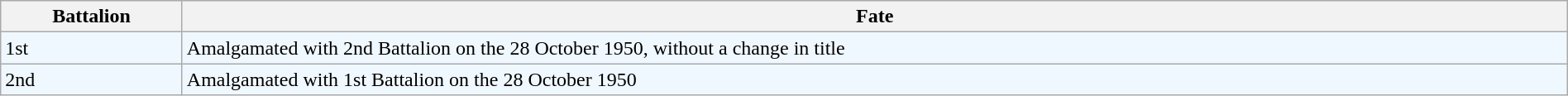<table class="wikitable" style="width:100%;">
<tr>
<th>Battalion</th>
<th>Fate</th>
</tr>
<tr style="background:#f0f8ff;">
<td>1st</td>
<td>Amalgamated with 2nd Battalion on the 28 October 1950, without a change in title</td>
</tr>
<tr style="background:#f0f8ff;">
<td>2nd</td>
<td>Amalgamated with 1st Battalion on the 28 October 1950</td>
</tr>
</table>
